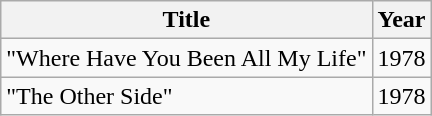<table class="wikitable">
<tr>
<th>Title</th>
<th>Year</th>
</tr>
<tr>
<td>"Where Have You Been All My Life"</td>
<td>1978</td>
</tr>
<tr>
<td>"The Other Side"</td>
<td>1978</td>
</tr>
</table>
